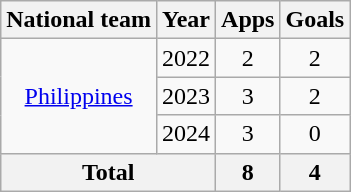<table class="wikitable" style="text-align:center">
<tr>
<th>National team</th>
<th>Year</th>
<th>Apps</th>
<th>Goals</th>
</tr>
<tr>
<td rowspan="3"><a href='#'>Philippines</a></td>
<td>2022</td>
<td>2</td>
<td>2</td>
</tr>
<tr>
<td>2023</td>
<td>3</td>
<td>2</td>
</tr>
<tr>
<td>2024</td>
<td>3</td>
<td>0</td>
</tr>
<tr>
<th colspan="2">Total</th>
<th>8</th>
<th>4</th>
</tr>
</table>
